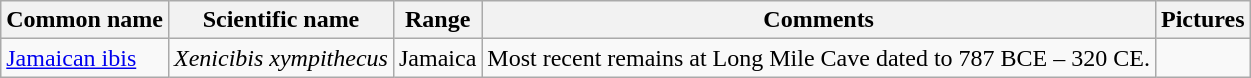<table class="wikitable sortable">
<tr>
<th>Common name</th>
<th>Scientific name</th>
<th>Range</th>
<th class="unsortable">Comments</th>
<th class="unsortable">Pictures</th>
</tr>
<tr>
<td><a href='#'>Jamaican ibis</a></td>
<td><em>Xenicibis xympithecus</em></td>
<td>Jamaica</td>
<td>Most recent remains at Long Mile Cave dated to 787 BCE – 320 CE.</td>
<td></td>
</tr>
</table>
